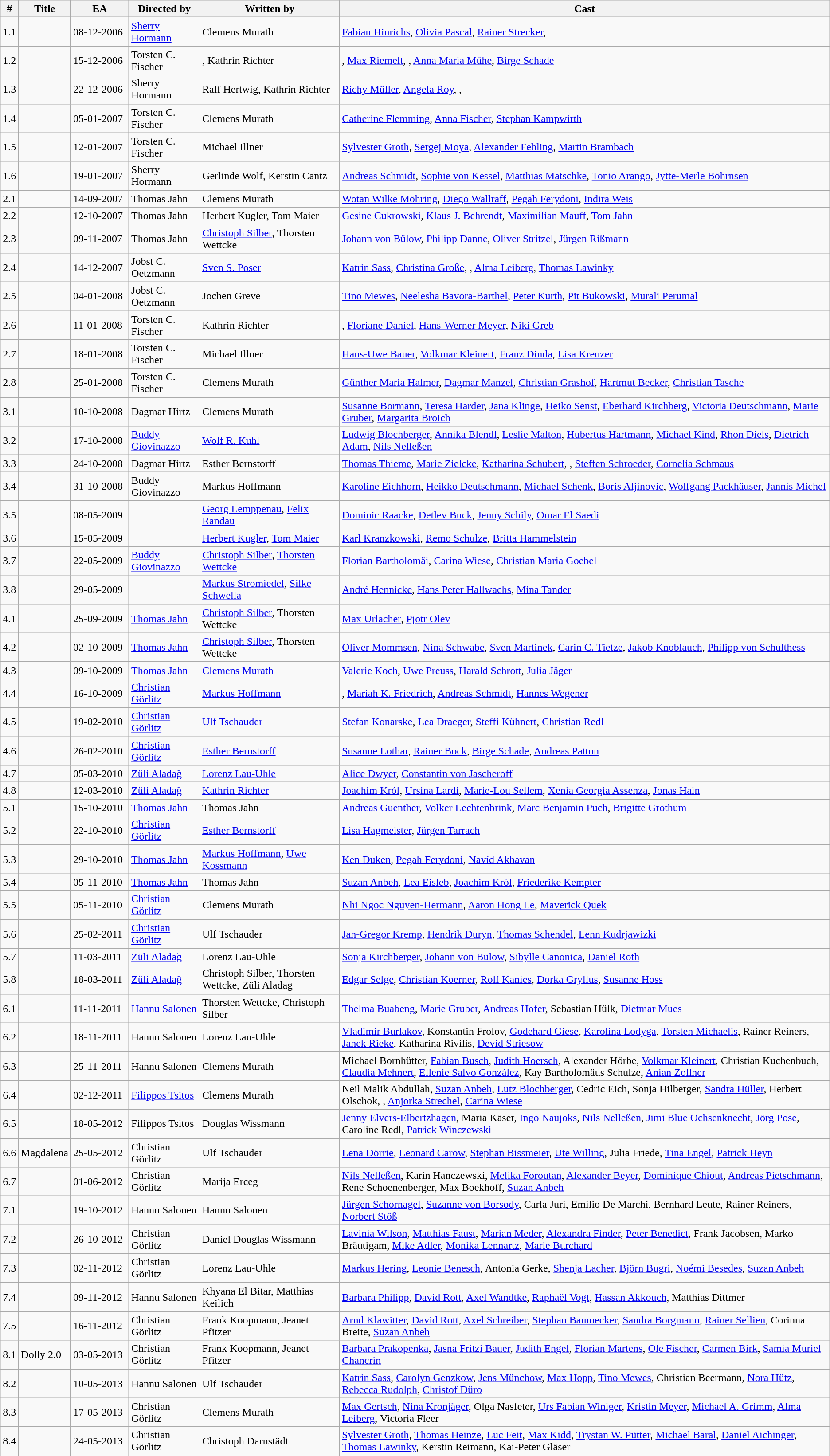<table class="wikitable sortable">
<tr>
<th>#</th>
<th>Title</th>
<th width=80>EA</th>
<th>Directed by</th>
<th>Written by</th>
<th>Cast</th>
</tr>
<tr id="Am Abgrund">
<td>1.1</td>
<td></td>
<td>08-12-2006</td>
<td><a href='#'>Sherry Hormann</a></td>
<td>Clemens Murath</td>
<td><a href='#'>Fabian Hinrichs</a>, <a href='#'>Olivia Pascal</a>, <a href='#'>Rainer Strecker</a>, </td>
</tr>
<tr>
<td>1.2</td>
<td></td>
<td>15-12-2006</td>
<td>Torsten C. Fischer</td>
<td>, Kathrin Richter</td>
<td>, <a href='#'>Max Riemelt</a>, , <a href='#'>Anna Maria Mühe</a>, <a href='#'>Birge Schade</a></td>
</tr>
<tr>
<td>1.3</td>
<td></td>
<td>22-12-2006</td>
<td>Sherry Hormann</td>
<td>Ralf Hertwig, Kathrin Richter</td>
<td><a href='#'>Richy Müller</a>, <a href='#'>Angela Roy</a>, , </td>
</tr>
<tr>
<td>1.4</td>
<td></td>
<td>05-01-2007</td>
<td>Torsten C. Fischer</td>
<td>Clemens Murath</td>
<td> <a href='#'>Catherine Flemming</a>, <a href='#'>Anna Fischer</a>, <a href='#'>Stephan Kampwirth</a></td>
</tr>
<tr>
<td>1.5</td>
<td></td>
<td>12-01-2007</td>
<td>Torsten C. Fischer</td>
<td>Michael Illner</td>
<td><a href='#'>Sylvester Groth</a>, <a href='#'>Sergej Moya</a>, <a href='#'>Alexander Fehling</a>, <a href='#'>Martin Brambach</a></td>
</tr>
<tr>
<td>1.6</td>
<td></td>
<td>19-01-2007</td>
<td>Sherry Hormann</td>
<td>Gerlinde Wolf, Kerstin Cantz</td>
<td><a href='#'>Andreas Schmidt</a>, <a href='#'>Sophie von Kessel</a>, <a href='#'>Matthias Matschke</a>, <a href='#'>Tonio Arango</a>, <a href='#'>Jytte-Merle Böhrnsen</a></td>
</tr>
<tr>
<td>2.1</td>
<td></td>
<td>14-09-2007</td>
<td>Thomas Jahn</td>
<td>Clemens Murath</td>
<td><a href='#'>Wotan Wilke Möhring</a>, <a href='#'>Diego Wallraff</a>, <a href='#'>Pegah Ferydoni</a>, <a href='#'>Indira Weis</a></td>
</tr>
<tr>
<td>2.2</td>
<td></td>
<td>12-10-2007</td>
<td>Thomas Jahn</td>
<td>Herbert Kugler, Tom Maier</td>
<td><a href='#'>Gesine Cukrowski</a>, <a href='#'>Klaus J. Behrendt</a>, <a href='#'>Maximilian Mauff</a>, <a href='#'>Tom Jahn</a></td>
</tr>
<tr>
<td>2.3</td>
<td></td>
<td>09-11-2007</td>
<td>Thomas Jahn</td>
<td><a href='#'>Christoph Silber</a>, Thorsten Wettcke</td>
<td><a href='#'>Johann von Bülow</a>, <a href='#'>Philipp Danne</a>, <a href='#'>Oliver Stritzel</a>, <a href='#'>Jürgen Rißmann</a></td>
</tr>
<tr>
<td>2.4</td>
<td></td>
<td>14-12-2007</td>
<td>Jobst C. Oetzmann</td>
<td><a href='#'>Sven S. Poser</a></td>
<td><a href='#'>Katrin Sass</a>, <a href='#'>Christina Große</a>, , <a href='#'>Alma Leiberg</a>, <a href='#'>Thomas Lawinky</a></td>
</tr>
<tr>
<td>2.5</td>
<td></td>
<td>04-01-2008</td>
<td>Jobst C. Oetzmann</td>
<td>Jochen Greve</td>
<td><a href='#'>Tino Mewes</a>, <a href='#'>Neelesha Bavora-Barthel</a>, <a href='#'>Peter Kurth</a>, <a href='#'>Pit Bukowski</a>, <a href='#'>Murali Perumal</a></td>
</tr>
<tr>
<td>2.6</td>
<td></td>
<td>11-01-2008</td>
<td>Torsten C. Fischer</td>
<td>Kathrin Richter</td>
<td>, <a href='#'>Floriane Daniel</a>, <a href='#'>Hans-Werner Meyer</a>, <a href='#'>Niki Greb</a></td>
</tr>
<tr>
<td>2.7</td>
<td></td>
<td>18-01-2008</td>
<td>Torsten C. Fischer</td>
<td>Michael Illner</td>
<td><a href='#'>Hans-Uwe Bauer</a>, <a href='#'>Volkmar Kleinert</a>, <a href='#'>Franz Dinda</a>, <a href='#'>Lisa Kreuzer</a></td>
</tr>
<tr>
<td>2.8</td>
<td></td>
<td>25-01-2008</td>
<td>Torsten C. Fischer</td>
<td>Clemens Murath</td>
<td><a href='#'>Günther Maria Halmer</a>, <a href='#'>Dagmar Manzel</a>, <a href='#'>Christian Grashof</a>, <a href='#'>Hartmut Becker</a>, <a href='#'>Christian Tasche</a></td>
</tr>
<tr>
<td>3.1</td>
<td></td>
<td>10-10-2008</td>
<td>Dagmar Hirtz</td>
<td>Clemens Murath</td>
<td><a href='#'>Susanne Bormann</a>, <a href='#'>Teresa Harder</a>, <a href='#'>Jana Klinge</a>, <a href='#'>Heiko Senst</a>, <a href='#'>Eberhard Kirchberg</a>, <a href='#'>Victoria Deutschmann</a>, <a href='#'>Marie Gruber</a>, <a href='#'>Margarita Broich</a></td>
</tr>
<tr>
<td>3.2</td>
<td></td>
<td>17-10-2008</td>
<td><a href='#'>Buddy Giovinazzo</a></td>
<td><a href='#'>Wolf R. Kuhl</a></td>
<td><a href='#'>Ludwig Blochberger</a>, <a href='#'>Annika Blendl</a>, <a href='#'>Leslie Malton</a>, <a href='#'>Hubertus Hartmann</a>, <a href='#'>Michael Kind</a>, <a href='#'>Rhon Diels</a>, <a href='#'>Dietrich Adam</a>, <a href='#'>Nils Nelleßen</a></td>
</tr>
<tr>
<td>3.3</td>
<td></td>
<td>24-10-2008</td>
<td>Dagmar Hirtz</td>
<td>Esther Bernstorff</td>
<td><a href='#'>Thomas Thieme</a>, <a href='#'>Marie Zielcke</a>, <a href='#'>Katharina Schubert</a>, , <a href='#'>Steffen Schroeder</a>, <a href='#'>Cornelia Schmaus</a></td>
</tr>
<tr>
<td>3.4</td>
<td></td>
<td>31-10-2008</td>
<td>Buddy Giovinazzo</td>
<td>Markus Hoffmann</td>
<td><a href='#'>Karoline Eichhorn</a>, <a href='#'>Heikko Deutschmann</a>, <a href='#'>Michael Schenk</a>, <a href='#'>Boris Aljinovic</a>, <a href='#'>Wolfgang Packhäuser</a>, <a href='#'>Jannis Michel</a></td>
</tr>
<tr>
<td>3.5</td>
<td></td>
<td>08-05-2009</td>
<td></td>
<td><a href='#'>Georg Lemppenau</a>, <a href='#'>Felix Randau</a></td>
<td><a href='#'>Dominic Raacke</a>, <a href='#'>Detlev Buck</a>, <a href='#'>Jenny Schily</a>, <a href='#'>Omar El Saedi</a></td>
</tr>
<tr>
<td>3.6</td>
<td></td>
<td>15-05-2009</td>
<td></td>
<td><a href='#'>Herbert Kugler</a>, <a href='#'>Tom Maier</a></td>
<td><a href='#'>Karl Kranzkowski</a>, <a href='#'>Remo Schulze</a>, <a href='#'>Britta Hammelstein</a></td>
</tr>
<tr>
<td>3.7</td>
<td></td>
<td>22-05-2009</td>
<td><a href='#'>Buddy Giovinazzo</a></td>
<td><a href='#'>Christoph Silber</a>, <a href='#'>Thorsten Wettcke</a></td>
<td><a href='#'>Florian Bartholomäi</a>, <a href='#'>Carina Wiese</a>, <a href='#'>Christian Maria Goebel</a></td>
</tr>
<tr>
<td>3.8</td>
<td></td>
<td>29-05-2009</td>
<td></td>
<td><a href='#'>Markus Stromiedel</a>, <a href='#'>Silke Schwella</a></td>
<td><a href='#'>André Hennicke</a>, <a href='#'>Hans Peter Hallwachs</a>, <a href='#'>Mina Tander</a></td>
</tr>
<tr>
<td>4.1</td>
<td></td>
<td>25-09-2009</td>
<td><a href='#'>Thomas Jahn</a></td>
<td><a href='#'>Christoph Silber</a>, Thorsten Wettcke</td>
<td><a href='#'>Max Urlacher</a>, <a href='#'>Pjotr Olev</a></td>
</tr>
<tr>
<td>4.2</td>
<td></td>
<td>02-10-2009</td>
<td><a href='#'>Thomas Jahn</a></td>
<td><a href='#'>Christoph Silber</a>, Thorsten Wettcke</td>
<td><a href='#'>Oliver Mommsen</a>, <a href='#'>Nina Schwabe</a>, <a href='#'>Sven Martinek</a>, <a href='#'>Carin C. Tietze</a>, <a href='#'>Jakob Knoblauch</a>, <a href='#'>Philipp von Schulthess</a></td>
</tr>
<tr>
<td>4.3</td>
<td></td>
<td>09-10-2009</td>
<td><a href='#'>Thomas Jahn</a></td>
<td><a href='#'>Clemens Murath</a></td>
<td><a href='#'>Valerie Koch</a>, <a href='#'>Uwe Preuss</a>, <a href='#'>Harald Schrott</a>, <a href='#'>Julia Jäger</a></td>
</tr>
<tr>
<td>4.4</td>
<td></td>
<td>16-10-2009</td>
<td><a href='#'>Christian Görlitz</a></td>
<td><a href='#'>Markus Hoffmann</a></td>
<td>, <a href='#'>Mariah K. Friedrich</a>, <a href='#'>Andreas Schmidt</a>, <a href='#'>Hannes Wegener</a></td>
</tr>
<tr>
<td>4.5</td>
<td></td>
<td>19-02-2010</td>
<td><a href='#'>Christian Görlitz</a></td>
<td><a href='#'>Ulf Tschauder</a></td>
<td><a href='#'>Stefan Konarske</a>, <a href='#'>Lea Draeger</a>, <a href='#'>Steffi Kühnert</a>, <a href='#'>Christian Redl</a></td>
</tr>
<tr>
<td>4.6</td>
<td></td>
<td>26-02-2010</td>
<td><a href='#'>Christian Görlitz</a></td>
<td><a href='#'>Esther Bernstorff</a></td>
<td><a href='#'>Susanne Lothar</a>, <a href='#'>Rainer Bock</a>, <a href='#'>Birge Schade</a>, <a href='#'>Andreas Patton</a></td>
</tr>
<tr>
<td>4.7</td>
<td></td>
<td>05-03-2010</td>
<td><a href='#'>Züli Aladağ</a></td>
<td><a href='#'>Lorenz Lau-Uhle</a></td>
<td><a href='#'>Alice Dwyer</a>, <a href='#'>Constantin von Jascheroff</a></td>
</tr>
<tr>
<td>4.8</td>
<td></td>
<td>12-03-2010</td>
<td><a href='#'>Züli Aladağ</a></td>
<td><a href='#'>Kathrin Richter</a></td>
<td><a href='#'>Joachim Król</a>, <a href='#'>Ursina Lardi</a>, <a href='#'>Marie-Lou Sellem</a>, <a href='#'>Xenia Georgia Assenza</a>, <a href='#'>Jonas Hain</a></td>
</tr>
<tr>
<td>5.1</td>
<td></td>
<td>15-10-2010</td>
<td><a href='#'>Thomas Jahn</a></td>
<td>Thomas Jahn</td>
<td><a href='#'>Andreas Guenther</a>, <a href='#'>Volker Lechtenbrink</a>, <a href='#'>Marc Benjamin Puch</a>, <a href='#'>Brigitte Grothum</a></td>
</tr>
<tr>
<td>5.2</td>
<td></td>
<td>22-10-2010</td>
<td><a href='#'>Christian Görlitz</a></td>
<td><a href='#'>Esther Bernstorff</a></td>
<td><a href='#'>Lisa Hagmeister</a>, <a href='#'>Jürgen Tarrach</a></td>
</tr>
<tr>
<td>5.3</td>
<td></td>
<td>29-10-2010</td>
<td><a href='#'>Thomas Jahn</a></td>
<td><a href='#'>Markus Hoffmann</a>, <a href='#'>Uwe Kossmann</a></td>
<td><a href='#'>Ken Duken</a>, <a href='#'>Pegah Ferydoni</a>, <a href='#'>Navíd Akhavan</a></td>
</tr>
<tr>
<td>5.4</td>
<td></td>
<td>05-11-2010</td>
<td><a href='#'>Thomas Jahn</a></td>
<td>Thomas Jahn</td>
<td><a href='#'>Suzan Anbeh</a>, <a href='#'>Lea Eisleb</a>, <a href='#'>Joachim Król</a>, <a href='#'>Friederike Kempter</a></td>
</tr>
<tr>
<td>5.5</td>
<td></td>
<td>05-11-2010</td>
<td><a href='#'>Christian Görlitz</a></td>
<td>Clemens Murath</td>
<td><a href='#'>Nhi Ngoc Nguyen-Hermann</a>, <a href='#'>Aaron Hong Le</a>, <a href='#'>Maverick Quek</a></td>
</tr>
<tr>
<td>5.6</td>
<td></td>
<td>25-02-2011</td>
<td><a href='#'>Christian Görlitz</a></td>
<td>Ulf Tschauder</td>
<td><a href='#'>Jan-Gregor Kremp</a>, <a href='#'>Hendrik Duryn</a>, <a href='#'>Thomas Schendel</a>, <a href='#'>Lenn Kudrjawizki</a></td>
</tr>
<tr>
<td>5.7</td>
<td></td>
<td>11-03-2011</td>
<td><a href='#'>Züli Aladağ</a></td>
<td>Lorenz Lau-Uhle</td>
<td><a href='#'>Sonja Kirchberger</a>, <a href='#'>Johann von Bülow</a>, <a href='#'>Sibylle Canonica</a>, <a href='#'>Daniel Roth</a></td>
</tr>
<tr>
<td>5.8</td>
<td></td>
<td>18-03-2011</td>
<td><a href='#'>Züli Aladağ</a></td>
<td>Christoph Silber, Thorsten Wettcke, Züli Aladag</td>
<td><a href='#'>Edgar Selge</a>, <a href='#'>Christian Koerner</a>, <a href='#'>Rolf Kanies</a>, <a href='#'>Dorka Gryllus</a>, <a href='#'>Susanne Hoss</a></td>
</tr>
<tr>
<td>6.1</td>
<td></td>
<td>11-11-2011</td>
<td><a href='#'>Hannu Salonen</a></td>
<td>Thorsten Wettcke, Christoph Silber</td>
<td><a href='#'>Thelma Buabeng</a>, <a href='#'>Marie Gruber</a>, <a href='#'>Andreas Hofer</a>, Sebastian Hülk, <a href='#'>Dietmar Mues</a></td>
</tr>
<tr>
<td>6.2</td>
<td></td>
<td>18-11-2011</td>
<td>Hannu Salonen</td>
<td>Lorenz Lau-Uhle</td>
<td><a href='#'>Vladimir Burlakov</a>, Konstantin Frolov, <a href='#'>Godehard Giese</a>, <a href='#'>Karolina Lodyga</a>, <a href='#'>Torsten Michaelis</a>, Rainer Reiners, <a href='#'>Janek Rieke</a>, Katharina Rivilis, <a href='#'>Devid Striesow</a></td>
</tr>
<tr>
<td>6.3</td>
<td></td>
<td>25-11-2011</td>
<td>Hannu Salonen</td>
<td>Clemens Murath</td>
<td>Michael Bornhütter, <a href='#'>Fabian Busch</a>, <a href='#'>Judith Hoersch</a>, Alexander Hörbe, <a href='#'>Volkmar Kleinert</a>, Christian Kuchenbuch, <a href='#'>Claudia Mehnert</a>, <a href='#'>Ellenie Salvo González</a>, Kay Bartholomäus Schulze, <a href='#'>Anian Zollner</a></td>
</tr>
<tr>
<td>6.4</td>
<td></td>
<td>02-12-2011</td>
<td><a href='#'>Filippos Tsitos</a></td>
<td>Clemens Murath</td>
<td>Neil Malik Abdullah, <a href='#'>Suzan Anbeh</a>, <a href='#'>Lutz Blochberger</a>, Cedric Eich, Sonja Hilberger, <a href='#'>Sandra Hüller</a>, Herbert Olschok, , <a href='#'>Anjorka Strechel</a>, <a href='#'>Carina Wiese</a></td>
</tr>
<tr>
<td>6.5</td>
<td></td>
<td>18-05-2012</td>
<td>Filippos Tsitos</td>
<td>Douglas Wissmann</td>
<td><a href='#'>Jenny Elvers-Elbertzhagen</a>, Maria Käser, <a href='#'>Ingo Naujoks</a>, <a href='#'>Nils Nelleßen</a>, <a href='#'>Jimi Blue Ochsenknecht</a>, <a href='#'>Jörg Pose</a>, Caroline Redl, <a href='#'>Patrick Winczewski</a></td>
</tr>
<tr>
<td>6.6</td>
<td>Magdalena</td>
<td>25-05-2012</td>
<td>Christian Görlitz</td>
<td>Ulf Tschauder</td>
<td><a href='#'>Lena Dörrie</a>, <a href='#'>Leonard Carow</a>, <a href='#'>Stephan Bissmeier</a>, <a href='#'>Ute Willing</a>, Julia Friede, <a href='#'>Tina Engel</a>, <a href='#'>Patrick Heyn</a></td>
</tr>
<tr>
<td>6.7</td>
<td></td>
<td>01-06-2012</td>
<td>Christian Görlitz</td>
<td>Marija Erceg</td>
<td><a href='#'>Nils Nelleßen</a>, Karin Hanczewski, <a href='#'>Melika Foroutan</a>, <a href='#'>Alexander Beyer</a>, <a href='#'>Dominique Chiout</a>, <a href='#'>Andreas Pietschmann</a>, Rene Schoenenberger, Max Boekhoff, <a href='#'>Suzan Anbeh</a></td>
</tr>
<tr>
<td>7.1</td>
<td></td>
<td>19-10-2012</td>
<td>Hannu Salonen</td>
<td>Hannu Salonen</td>
<td><a href='#'>Jürgen Schornagel</a>, <a href='#'>Suzanne von Borsody</a>, Carla Juri, Emilio De Marchi, Bernhard Leute, Rainer Reiners, <a href='#'>Norbert Stöß</a></td>
</tr>
<tr>
<td>7.2</td>
<td></td>
<td>26-10-2012</td>
<td>Christian Görlitz</td>
<td>Daniel Douglas Wissmann</td>
<td><a href='#'>Lavinia Wilson</a>, <a href='#'>Matthias Faust</a>, <a href='#'>Marian Meder</a>, <a href='#'>Alexandra Finder</a>, <a href='#'>Peter Benedict</a>, Frank Jacobsen, Marko Bräutigam, <a href='#'>Mike Adler</a>, <a href='#'>Monika Lennartz</a>, <a href='#'>Marie Burchard</a></td>
</tr>
<tr>
<td>7.3</td>
<td></td>
<td>02-11-2012</td>
<td>Christian Görlitz</td>
<td>Lorenz Lau-Uhle</td>
<td><a href='#'>Markus Hering</a>, <a href='#'>Leonie Benesch</a>, Antonia Gerke, <a href='#'>Shenja Lacher</a>, <a href='#'>Björn Bugri</a>, <a href='#'>Noémi Besedes</a>, <a href='#'>Suzan Anbeh</a></td>
</tr>
<tr>
<td>7.4</td>
<td></td>
<td>09-11-2012</td>
<td>Hannu Salonen</td>
<td>Khyana El Bitar, Matthias Keilich</td>
<td><a href='#'>Barbara Philipp</a>, <a href='#'>David Rott</a>, <a href='#'>Axel Wandtke</a>, <a href='#'>Raphaël Vogt</a>, <a href='#'>Hassan Akkouch</a>, Matthias Dittmer</td>
</tr>
<tr>
<td>7.5</td>
<td></td>
<td>16-11-2012</td>
<td>Christian Görlitz</td>
<td>Frank Koopmann, Jeanet Pfitzer</td>
<td><a href='#'>Arnd Klawitter</a>, <a href='#'>David Rott</a>, <a href='#'>Axel Schreiber</a>, <a href='#'>Stephan Baumecker</a>, <a href='#'>Sandra Borgmann</a>, <a href='#'>Rainer Sellien</a>, Corinna Breite, <a href='#'>Suzan Anbeh</a></td>
</tr>
<tr>
<td>8.1</td>
<td>Dolly 2.0</td>
<td>03-05-2013</td>
<td>Christian Görlitz</td>
<td>Frank Koopmann, Jeanet Pfitzer</td>
<td><a href='#'>Barbara Prakopenka</a>, <a href='#'>Jasna Fritzi Bauer</a>, <a href='#'>Judith Engel</a>, <a href='#'>Florian Martens</a>, <a href='#'>Ole Fischer</a>, <a href='#'>Carmen Birk</a>, <a href='#'>Samia Muriel Chancrin</a></td>
</tr>
<tr>
<td>8.2</td>
<td></td>
<td>10-05-2013</td>
<td>Hannu Salonen</td>
<td>Ulf Tschauder</td>
<td><a href='#'>Katrin Sass</a>, <a href='#'>Carolyn Genzkow</a>, <a href='#'>Jens Münchow</a>, <a href='#'>Max Hopp</a>, <a href='#'>Tino Mewes</a>, Christian Beermann, <a href='#'>Nora Hütz</a>, <a href='#'>Rebecca Rudolph</a>, <a href='#'>Christof Düro</a></td>
</tr>
<tr>
<td>8.3</td>
<td></td>
<td>17-05-2013</td>
<td>Christian Görlitz</td>
<td>Clemens Murath</td>
<td><a href='#'>Max Gertsch</a>, <a href='#'>Nina Kronjäger</a>, Olga Nasfeter, <a href='#'>Urs Fabian Winiger</a>, <a href='#'>Kristin Meyer</a>, <a href='#'>Michael A. Grimm</a>, <a href='#'>Alma Leiberg</a>, Victoria Fleer</td>
</tr>
<tr>
<td>8.4</td>
<td></td>
<td>24-05-2013</td>
<td>Christian Görlitz</td>
<td>Christoph Darnstädt</td>
<td><a href='#'>Sylvester Groth</a>, <a href='#'>Thomas Heinze</a>, <a href='#'>Luc Feit</a>, <a href='#'>Max Kidd</a>, <a href='#'>Trystan W. Pütter</a>, <a href='#'>Michael Baral</a>, <a href='#'>Daniel Aichinger</a>, <a href='#'>Thomas Lawinky</a>, Kerstin Reimann, Kai-Peter Gläser</td>
</tr>
</table>
